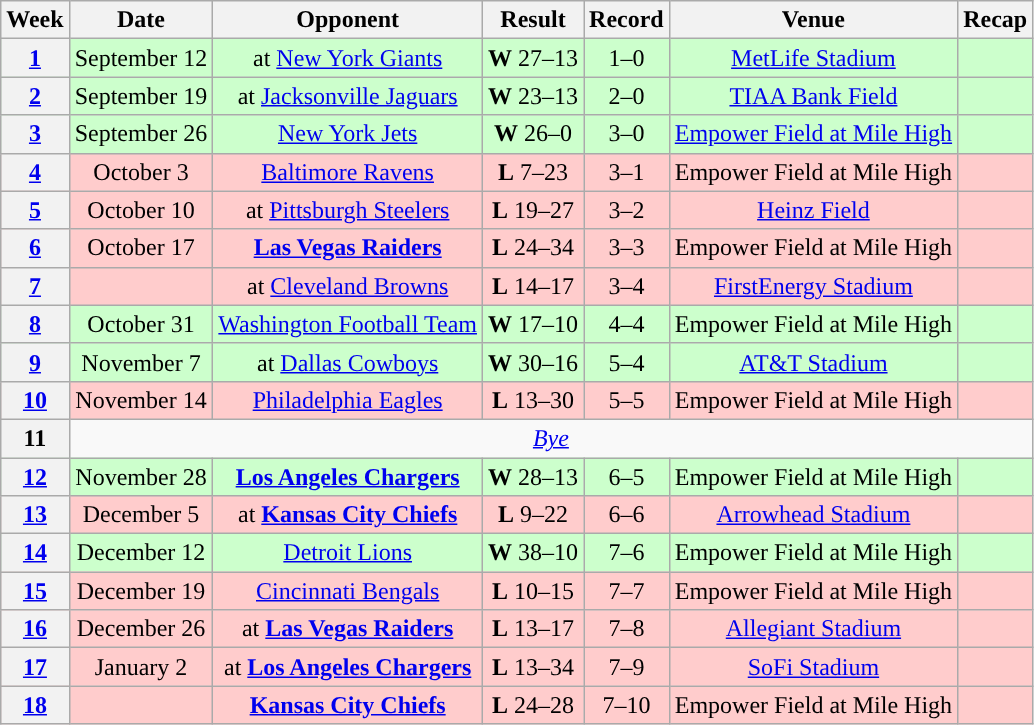<table class="wikitable" style="text-align:center">
<tr>
<th>Week</th>
<th>Date</th>
<th>Opponent</th>
<th>Result</th>
<th>Record</th>
<th>Venue</th>
<th>Recap</th>
</tr>
<tr style="background:#cfc">
<th><a href='#'>1</a></th>
<td>September 12</td>
<td>at <a href='#'>New York Giants</a></td>
<td><strong>W</strong> 27–13</td>
<td>1–0</td>
<td><a href='#'>MetLife Stadium</a></td>
<td></td>
</tr>
<tr style="background:#cfc">
<th><a href='#'>2</a></th>
<td>September 19</td>
<td>at <a href='#'>Jacksonville Jaguars</a></td>
<td><strong>W</strong> 23–13</td>
<td>2–0</td>
<td><a href='#'>TIAA Bank Field</a></td>
<td></td>
</tr>
<tr style="background:#cfc">
<th><a href='#'>3</a></th>
<td>September 26</td>
<td><a href='#'>New York Jets</a></td>
<td><strong>W</strong> 26–0</td>
<td>3–0</td>
<td><a href='#'>Empower Field at Mile High</a></td>
<td></td>
</tr>
<tr style="background:#fcc">
<th><a href='#'>4</a></th>
<td>October 3</td>
<td><a href='#'>Baltimore Ravens</a></td>
<td><strong>L</strong> 7–23</td>
<td>3–1</td>
<td>Empower Field at Mile High</td>
<td></td>
</tr>
<tr style="background:#fcc">
<th><a href='#'>5</a></th>
<td>October 10</td>
<td>at <a href='#'>Pittsburgh Steelers</a></td>
<td><strong>L</strong> 19–27</td>
<td>3–2</td>
<td><a href='#'>Heinz Field</a></td>
<td></td>
</tr>
<tr style="background:#fcc">
<th><a href='#'>6</a></th>
<td>October 17</td>
<td><strong><a href='#'>Las Vegas Raiders</a></strong></td>
<td><strong>L</strong> 24–34</td>
<td>3–3</td>
<td>Empower Field at Mile High</td>
<td></td>
</tr>
<tr style="background:#fcc">
<th><a href='#'>7</a></th>
<td></td>
<td>at <a href='#'>Cleveland Browns</a></td>
<td><strong>L</strong> 14–17</td>
<td>3–4</td>
<td><a href='#'>FirstEnergy Stadium</a></td>
<td></td>
</tr>
<tr style="background:#cfc">
<th><a href='#'>8</a></th>
<td>October 31</td>
<td><a href='#'>Washington Football Team</a></td>
<td><strong>W</strong> 17–10</td>
<td>4–4</td>
<td>Empower Field at Mile High</td>
<td></td>
</tr>
<tr style="background:#cfc">
<th><a href='#'>9</a></th>
<td>November 7</td>
<td>at <a href='#'>Dallas Cowboys</a></td>
<td><strong>W</strong> 30–16</td>
<td>5–4</td>
<td><a href='#'>AT&T Stadium</a></td>
<td></td>
</tr>
<tr style="background:#fcc">
<th><a href='#'>10</a></th>
<td>November 14</td>
<td><a href='#'>Philadelphia Eagles</a></td>
<td><strong>L</strong> 13–30</td>
<td>5–5</td>
<td>Empower Field at Mile High</td>
<td></td>
</tr>
<tr>
<th>11</th>
<td colspan="6"><em><a href='#'>Bye</a></em></td>
</tr>
<tr style="background:#cfc">
<th><a href='#'>12</a></th>
<td>November 28</td>
<td><strong><a href='#'>Los Angeles Chargers</a></strong></td>
<td><strong>W</strong> 28–13</td>
<td>6–5</td>
<td>Empower Field at Mile High</td>
<td></td>
</tr>
<tr style="background:#fcc">
<th><a href='#'>13</a></th>
<td>December 5</td>
<td>at <strong><a href='#'>Kansas City Chiefs</a></strong></td>
<td><strong>L</strong> 9–22</td>
<td>6–6</td>
<td><a href='#'>Arrowhead Stadium</a></td>
<td></td>
</tr>
<tr style="background:#cfc">
<th><a href='#'>14</a></th>
<td>December 12</td>
<td><a href='#'>Detroit Lions</a></td>
<td><strong>W</strong> 38–10</td>
<td>7–6</td>
<td>Empower Field at Mile High</td>
<td></td>
</tr>
<tr style="background:#fcc">
<th><a href='#'>15</a></th>
<td>December 19</td>
<td><a href='#'>Cincinnati Bengals</a></td>
<td><strong>L</strong> 10–15</td>
<td>7–7</td>
<td>Empower Field at Mile High</td>
<td></td>
</tr>
<tr style="background:#fcc">
<th><a href='#'>16</a></th>
<td>December 26</td>
<td>at <strong><a href='#'>Las Vegas Raiders</a></strong></td>
<td><strong>L</strong> 13–17</td>
<td>7–8</td>
<td><a href='#'>Allegiant Stadium</a></td>
<td></td>
</tr>
<tr style="background:#fcc">
<th><a href='#'>17</a></th>
<td>January 2</td>
<td>at <strong><a href='#'>Los Angeles Chargers</a></strong></td>
<td><strong>L</strong> 13–34</td>
<td>7–9</td>
<td><a href='#'>SoFi Stadium</a></td>
<td></td>
</tr>
<tr style="background:#fcc">
<th><a href='#'>18</a></th>
<td></td>
<td><strong><a href='#'>Kansas City Chiefs</a></strong></td>
<td><strong>L</strong> 24–28</td>
<td>7–10</td>
<td>Empower Field at Mile High</td>
<td></td>
</tr>
</table>
